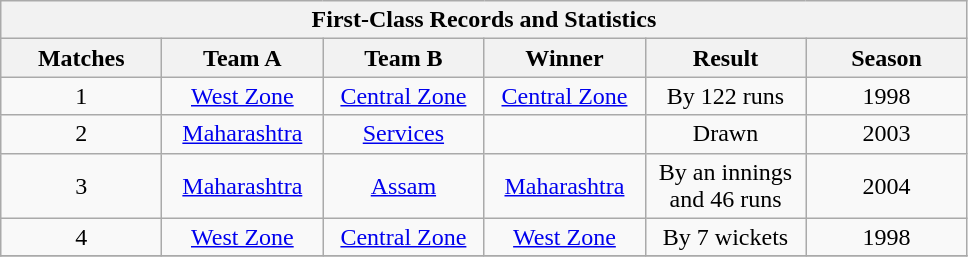<table class="wikitable plainrowheaders sortable" style="font-size:100%">
<tr>
<th colspan="7" rowspan="1">First-Class Records and Statistics</th>
</tr>
<tr>
<th scope="col" style="width:100px">Matches</th>
<th scope="col" style="width:100px">Team A</th>
<th scope="col" style="width:100px">Team B</th>
<th scope="col" style="width:100px">Winner</th>
<th scope="col" style="width:100px">Result</th>
<th scope="col" style="width:100px">Season</th>
</tr>
<tr>
<td align="center">1</td>
<td align="center"><a href='#'>West Zone</a></td>
<td align="center"><a href='#'>Central Zone</a></td>
<td align="center"><a href='#'>Central Zone</a></td>
<td align="center">By 122 runs</td>
<td align="center">1998</td>
</tr>
<tr>
<td align="center">2</td>
<td align="center"><a href='#'>Maharashtra</a></td>
<td align="center"><a href='#'>Services</a></td>
<td align="center"></td>
<td align="center">Drawn</td>
<td align="center">2003</td>
</tr>
<tr>
<td align="center">3</td>
<td align="center"><a href='#'>Maharashtra</a></td>
<td align="center"><a href='#'>Assam</a></td>
<td align="center"><a href='#'>Maharashtra</a></td>
<td align="center">By an innings and 46 runs</td>
<td align="center">2004</td>
</tr>
<tr>
<td align="center">4</td>
<td align="center"><a href='#'>West Zone</a></td>
<td align="center"><a href='#'>Central Zone</a></td>
<td align="center"><a href='#'>West Zone</a></td>
<td align="center">By 7 wickets</td>
<td align="center">1998</td>
</tr>
<tr>
</tr>
</table>
